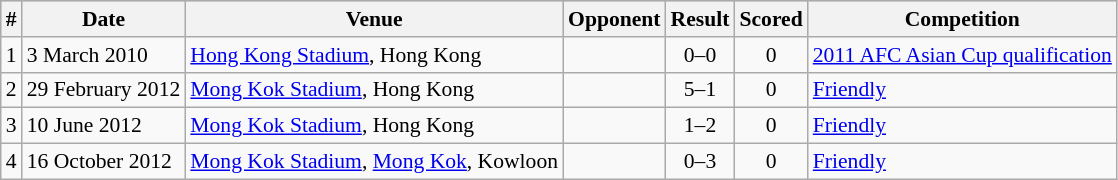<table class="wikitable" style="font-size:90%; text-align: left;">
<tr bgcolor="#CCCCCC" align="center">
<th>#</th>
<th>Date</th>
<th>Venue</th>
<th>Opponent</th>
<th>Result</th>
<th>Scored</th>
<th>Competition</th>
</tr>
<tr>
<td>1</td>
<td>3 March 2010</td>
<td><a href='#'>Hong Kong Stadium</a>, Hong Kong</td>
<td></td>
<td align=center>0–0</td>
<td align=center>0</td>
<td><a href='#'>2011 AFC Asian Cup qualification</a></td>
</tr>
<tr>
<td>2</td>
<td>29 February 2012</td>
<td><a href='#'>Mong Kok Stadium</a>, Hong Kong</td>
<td></td>
<td align=center>5–1</td>
<td align=center>0</td>
<td><a href='#'>Friendly</a></td>
</tr>
<tr>
<td>3</td>
<td>10 June 2012</td>
<td><a href='#'>Mong Kok Stadium</a>, Hong Kong</td>
<td></td>
<td align=center>1–2</td>
<td align=center>0</td>
<td><a href='#'>Friendly</a></td>
</tr>
<tr>
<td>4</td>
<td>16 October 2012</td>
<td><a href='#'>Mong Kok Stadium</a>, <a href='#'>Mong Kok</a>, Kowloon</td>
<td></td>
<td align=center>0–3</td>
<td align=center>0</td>
<td><a href='#'>Friendly</a></td>
</tr>
</table>
